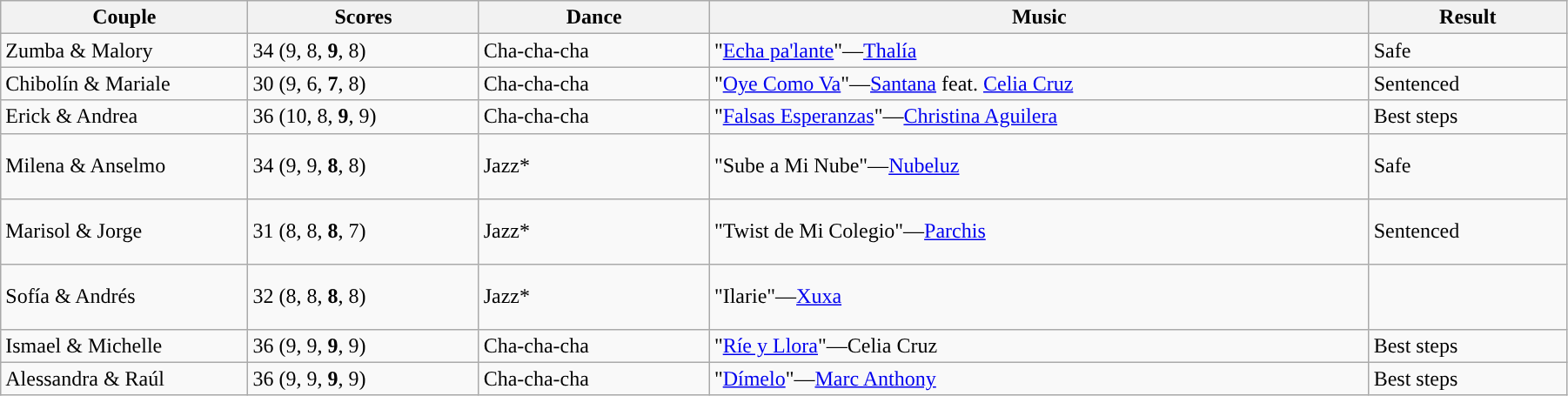<table class="wikitable sortable" style="width:95%; white-space:nowrap;">
<tr>
<th style="width:15%;">Couple<br></th>
<th style="width:14%;">Scores</th>
<th style="width:14%;">Dance</th>
<th style="width:40%;">Music</th>
<th style="width:12%;">Result</th>
</tr>
<tr>
<td>Zumba & Malory<br></td>
<td>34 (9, 8, <strong>9</strong>, 8)</td>
<td>Cha-cha-cha</td>
<td>"<a href='#'>Echa pa'lante</a>"—<a href='#'>Thalía</a></td>
<td>Safe</td>
</tr>
<tr>
<td>Chibolín & Mariale<br></td>
<td>30 (9, 6, <strong>7</strong>, 8)</td>
<td>Cha-cha-cha</td>
<td>"<a href='#'>Oye Como Va</a>"—<a href='#'>Santana</a> feat. <a href='#'>Celia Cruz</a></td>
<td>Sentenced</td>
</tr>
<tr>
<td>Erick & Andrea<br></td>
<td>36 (10, 8, <strong>9</strong>, 9)</td>
<td>Cha-cha-cha</td>
<td>"<a href='#'>Falsas Esperanzas</a>"—<a href='#'>Christina Aguilera</a></td>
<td>Best steps</td>
</tr>
<tr style="height:50px">
<td>Milena & Anselmo</td>
<td>34 (9, 9, <strong>8</strong>, 8)</td>
<td>Jazz*</td>
<td>"Sube a Mi Nube"—<a href='#'>Nubeluz</a></td>
<td>Safe</td>
</tr>
<tr style="height:50px">
<td>Marisol & Jorge</td>
<td>31 (8, 8, <strong>8</strong>, 7)</td>
<td>Jazz*</td>
<td>"Twist de Mi Colegio"—<a href='#'>Parchis</a></td>
<td>Sentenced</td>
</tr>
<tr style="height:50px">
<td>Sofía & Andrés</td>
<td>32 (8, 8, <strong>8</strong>, 8)</td>
<td>Jazz*</td>
<td>"Ilarie"—<a href='#'>Xuxa</a></td>
<td></td>
</tr>
<tr>
<td>Ismael & Michelle<br></td>
<td>36 (9, 9, <strong>9</strong>, 9)</td>
<td>Cha-cha-cha</td>
<td>"<a href='#'>Ríe y Llora</a>"—Celia Cruz</td>
<td>Best steps</td>
</tr>
<tr>
<td>Alessandra & Raúl<br></td>
<td>36 (9, 9, <strong>9</strong>, 9)</td>
<td>Cha-cha-cha</td>
<td>"<a href='#'>Dímelo</a>"—<a href='#'>Marc Anthony</a></td>
<td>Best steps</td>
</tr>
</table>
